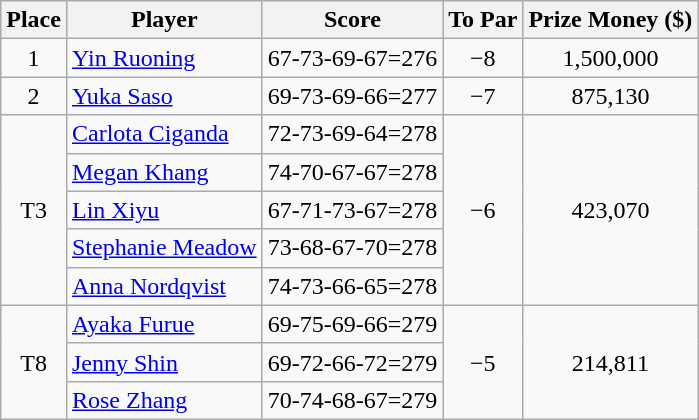<table class="wikitable">
<tr>
<th>Place</th>
<th>Player</th>
<th>Score</th>
<th>To Par</th>
<th>Prize Money ($)</th>
</tr>
<tr>
<td align=center>1</td>
<td> <a href='#'>Yin Ruoning</a></td>
<td align=center>67-73-69-67=276</td>
<td align=center>−8</td>
<td align=center>1,500,000</td>
</tr>
<tr>
<td align=center>2</td>
<td> <a href='#'>Yuka Saso</a></td>
<td align=center>69-73-69-66=277</td>
<td align=center>−7</td>
<td align=center>875,130</td>
</tr>
<tr>
<td align=center rowspan=5>T3</td>
<td> <a href='#'>Carlota Ciganda</a></td>
<td align=center>72-73-69-64=278</td>
<td align=center rowspan=5>−6</td>
<td align=center rowspan=5>423,070</td>
</tr>
<tr>
<td> <a href='#'>Megan Khang</a></td>
<td align=center>74-70-67-67=278</td>
</tr>
<tr>
<td> <a href='#'>Lin Xiyu</a></td>
<td align=center>67-71-73-67=278</td>
</tr>
<tr>
<td> <a href='#'>Stephanie Meadow</a></td>
<td align=center>73-68-67-70=278</td>
</tr>
<tr>
<td> <a href='#'>Anna Nordqvist</a></td>
<td align=center>74-73-66-65=278</td>
</tr>
<tr>
<td align=center rowspan=3>T8</td>
<td> <a href='#'>Ayaka Furue</a></td>
<td align=center>69-75-69-66=279</td>
<td align=center rowspan=3>−5</td>
<td align=center rowspan=3>214,811</td>
</tr>
<tr>
<td> <a href='#'>Jenny Shin</a></td>
<td align=center>69-72-66-72=279</td>
</tr>
<tr>
<td> <a href='#'>Rose Zhang</a></td>
<td align=center>70-74-68-67=279</td>
</tr>
</table>
